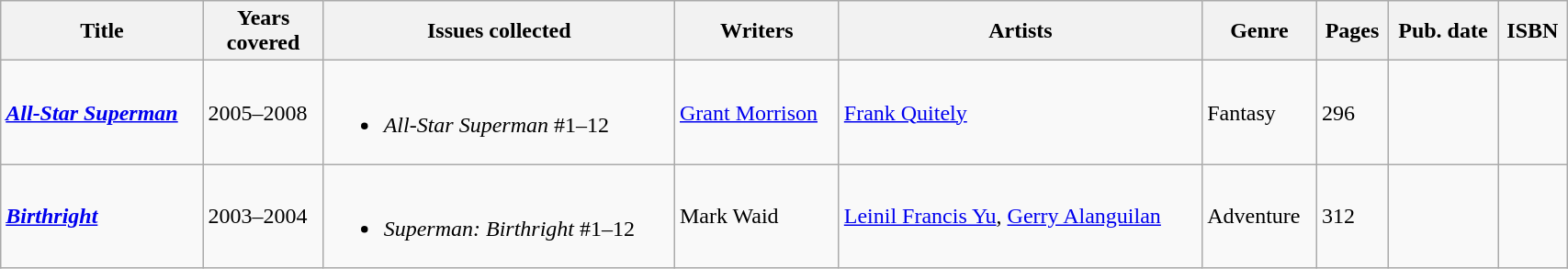<table class="wikitable sortable" width=90%>
<tr>
<th>Title</th>
<th style="width: 5em;">Years covered</th>
<th class="unsortable">Issues collected</th>
<th class="unsortable">Writers</th>
<th class="unsortable">Artists</th>
<th>Genre</th>
<th>Pages</th>
<th>Pub. date</th>
<th class="unsortable">ISBN</th>
</tr>
<tr>
<td><strong><em><a href='#'>All-Star Superman</a></em></strong></td>
<td>2005–2008</td>
<td><br><ul><li><em>All-Star Superman</em> #1–12</li></ul></td>
<td><a href='#'>Grant Morrison</a></td>
<td><a href='#'>Frank Quitely</a></td>
<td>Fantasy</td>
<td>296</td>
<td></td>
<td></td>
</tr>
<tr>
<td><strong><em><a href='#'>Birthright</a></em></strong></td>
<td>2003–2004</td>
<td><br><ul><li><em>Superman: Birthright</em> #1–12</li></ul></td>
<td>Mark Waid</td>
<td><a href='#'>Leinil Francis Yu</a>, <a href='#'>Gerry Alanguilan</a></td>
<td>Adventure</td>
<td>312</td>
<td></td>
<td></td>
</tr>
</table>
